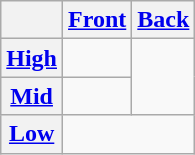<table class="wikitable" style="text-align:center">
<tr>
<th></th>
<th><a href='#'>Front</a></th>
<th><a href='#'>Back</a></th>
</tr>
<tr align="center">
<th><a href='#'>High</a></th>
<td> </td>
<td rowspan="2"> </td>
</tr>
<tr align="center">
<th><a href='#'>Mid</a></th>
<td> </td>
</tr>
<tr align="center">
<th><a href='#'>Low</a></th>
<td colspan="2"> </td>
</tr>
</table>
